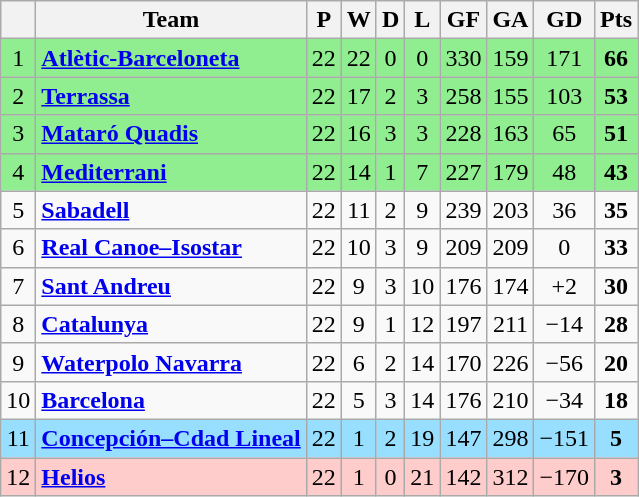<table class="wikitable sortable" style="text-align: center;">
<tr>
<th align="center"></th>
<th align="center">Team</th>
<th align="center">P</th>
<th align="center">W</th>
<th align="center">D</th>
<th align="center">L</th>
<th align="center">GF</th>
<th align="center">GA</th>
<th align="center">GD</th>
<th align="center">Pts</th>
</tr>
<tr style="background: #90EE90;">
<td>1</td>
<td align="left"><strong><a href='#'>Atlètic-Barceloneta</a></strong></td>
<td>22</td>
<td>22</td>
<td>0</td>
<td>0</td>
<td>330</td>
<td>159</td>
<td>171</td>
<td><strong>66</strong></td>
</tr>
<tr style="background: #90EE90;">
<td>2</td>
<td align="left"><strong><a href='#'>Terrassa</a></strong></td>
<td>22</td>
<td>17</td>
<td>2</td>
<td>3</td>
<td>258</td>
<td>155</td>
<td>103</td>
<td><strong>53</strong></td>
</tr>
<tr style="background: #90EE90;">
<td>3</td>
<td align="left"><strong><a href='#'>Mataró Quadis</a></strong></td>
<td>22</td>
<td>16</td>
<td>3</td>
<td>3</td>
<td>228</td>
<td>163</td>
<td>65</td>
<td><strong>51</strong></td>
</tr>
<tr style="background: #90EE90;">
<td>4</td>
<td align="left"><strong><a href='#'>Mediterrani</a></strong></td>
<td>22</td>
<td>14</td>
<td>1</td>
<td>7</td>
<td>227</td>
<td>179</td>
<td>48</td>
<td><strong>43</strong></td>
</tr>
<tr>
<td>5</td>
<td align="left"><strong><a href='#'>Sabadell</a></strong></td>
<td>22</td>
<td>11</td>
<td>2</td>
<td>9</td>
<td>239</td>
<td>203</td>
<td>36</td>
<td><strong>35</strong></td>
</tr>
<tr>
<td>6</td>
<td align="left"><strong><a href='#'>Real Canoe–Isostar</a></strong></td>
<td>22</td>
<td>10</td>
<td>3</td>
<td>9</td>
<td>209</td>
<td>209</td>
<td>0</td>
<td><strong>33</strong></td>
</tr>
<tr>
<td>7</td>
<td align="left"><strong><a href='#'>Sant Andreu</a></strong></td>
<td>22</td>
<td>9</td>
<td>3</td>
<td>10</td>
<td>176</td>
<td>174</td>
<td>+2</td>
<td><strong>30</strong></td>
</tr>
<tr>
<td>8</td>
<td align="left"><strong><a href='#'>Catalunya</a></strong></td>
<td>22</td>
<td>9</td>
<td>1</td>
<td>12</td>
<td>197</td>
<td>211</td>
<td>−14</td>
<td><strong>28</strong></td>
</tr>
<tr>
<td>9</td>
<td align="left"><strong><a href='#'>Waterpolo Navarra</a></strong></td>
<td>22</td>
<td>6</td>
<td>2</td>
<td>14</td>
<td>170</td>
<td>226</td>
<td>−56</td>
<td><strong>20</strong></td>
</tr>
<tr>
<td>10</td>
<td align="left"><strong><a href='#'>Barcelona</a></strong></td>
<td>22</td>
<td>5</td>
<td>3</td>
<td>14</td>
<td>176</td>
<td>210</td>
<td>−34</td>
<td><strong>18</strong></td>
</tr>
<tr style="background:#97DEFF">
<td>11</td>
<td align="left"><strong><a href='#'>Concepción–Cdad Lineal</a></strong></td>
<td>22</td>
<td>1</td>
<td>2</td>
<td>19</td>
<td>147</td>
<td>298</td>
<td>−151</td>
<td><strong>5</strong></td>
</tr>
<tr style="background:#FFCCCC">
<td>12</td>
<td align="left"><strong><a href='#'>Helios</a></strong></td>
<td>22</td>
<td>1</td>
<td>0</td>
<td>21</td>
<td>142</td>
<td>312</td>
<td>−170</td>
<td><strong>3</strong></td>
</tr>
</table>
